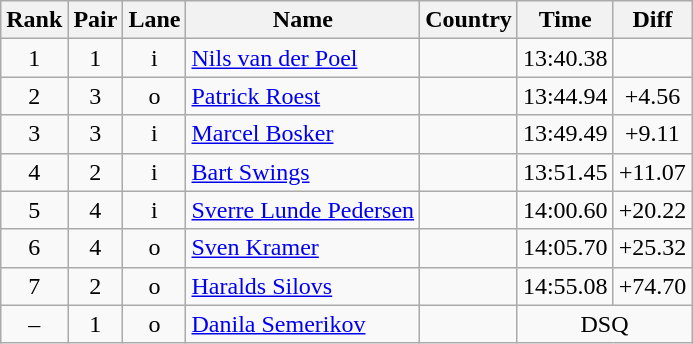<table class="wikitable sortable" style="text-align:center">
<tr>
<th>Rank</th>
<th>Pair</th>
<th>Lane</th>
<th>Name</th>
<th>Country</th>
<th>Time</th>
<th>Diff</th>
</tr>
<tr>
<td>1</td>
<td>1</td>
<td>i</td>
<td align="left"><a href='#'>Nils van der Poel</a></td>
<td align="left"></td>
<td>13:40.38</td>
<td></td>
</tr>
<tr>
<td>2</td>
<td>3</td>
<td>o</td>
<td align="left"><a href='#'>Patrick Roest</a></td>
<td align="left"></td>
<td>13:44.94</td>
<td>+4.56</td>
</tr>
<tr>
<td>3</td>
<td>3</td>
<td>i</td>
<td align="left"><a href='#'>Marcel Bosker</a></td>
<td align="left"></td>
<td>13:49.49</td>
<td>+9.11</td>
</tr>
<tr>
<td>4</td>
<td>2</td>
<td>i</td>
<td align="left"><a href='#'>Bart Swings</a></td>
<td align="left"></td>
<td>13:51.45</td>
<td>+11.07</td>
</tr>
<tr>
<td>5</td>
<td>4</td>
<td>i</td>
<td align="left"><a href='#'>Sverre Lunde Pedersen</a></td>
<td align="left"></td>
<td>14:00.60</td>
<td>+20.22</td>
</tr>
<tr>
<td>6</td>
<td>4</td>
<td>o</td>
<td align="left"><a href='#'>Sven Kramer</a></td>
<td align="left"></td>
<td>14:05.70</td>
<td>+25.32</td>
</tr>
<tr>
<td>7</td>
<td>2</td>
<td>o</td>
<td align="left"><a href='#'>Haralds Silovs</a></td>
<td align="left"></td>
<td>14:55.08</td>
<td>+74.70</td>
</tr>
<tr>
<td>–</td>
<td>1</td>
<td>o</td>
<td align="left"><a href='#'>Danila Semerikov</a></td>
<td align="left"></td>
<td colspan=2>DSQ</td>
</tr>
</table>
